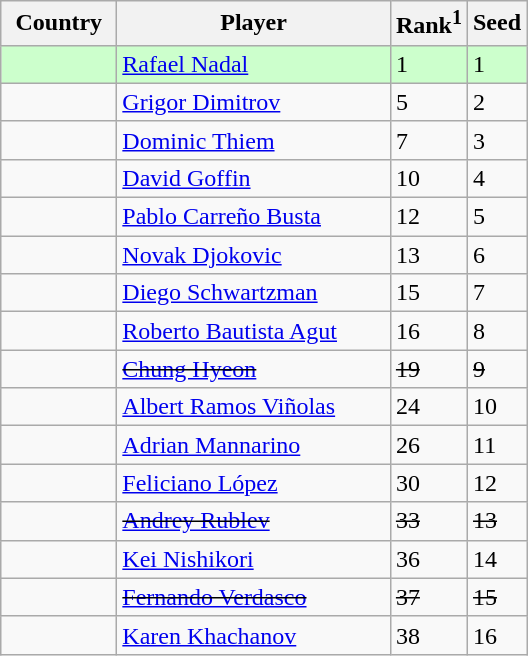<table class=wikitable>
<tr>
<th width="70">Country</th>
<th width="175">Player</th>
<th>Rank<sup>1</sup></th>
<th>Seed</th>
</tr>
<tr style="background:#cfc;">
<td></td>
<td><a href='#'>Rafael Nadal</a></td>
<td>1</td>
<td>1</td>
</tr>
<tr>
<td></td>
<td><a href='#'>Grigor Dimitrov</a></td>
<td>5</td>
<td>2</td>
</tr>
<tr>
<td></td>
<td><a href='#'>Dominic Thiem</a></td>
<td>7</td>
<td>3</td>
</tr>
<tr>
<td></td>
<td><a href='#'>David Goffin</a></td>
<td>10</td>
<td>4</td>
</tr>
<tr>
<td></td>
<td><a href='#'>Pablo Carreño Busta</a></td>
<td>12</td>
<td>5</td>
</tr>
<tr>
<td></td>
<td><a href='#'>Novak Djokovic</a></td>
<td>13</td>
<td>6</td>
</tr>
<tr>
<td></td>
<td><a href='#'>Diego Schwartzman</a></td>
<td>15</td>
<td>7</td>
</tr>
<tr>
<td></td>
<td><a href='#'>Roberto Bautista Agut</a></td>
<td>16</td>
<td>8</td>
</tr>
<tr>
<td></td>
<td><s><a href='#'>Chung Hyeon</a></s></td>
<td><s>19</s></td>
<td><s>9</s></td>
</tr>
<tr>
<td></td>
<td><a href='#'>Albert Ramos Viñolas</a></td>
<td>24</td>
<td>10</td>
</tr>
<tr>
<td></td>
<td><a href='#'>Adrian Mannarino</a></td>
<td>26</td>
<td>11</td>
</tr>
<tr>
<td></td>
<td><a href='#'>Feliciano López</a></td>
<td>30</td>
<td>12</td>
</tr>
<tr>
<td></td>
<td><s><a href='#'>Andrey Rublev</a></s></td>
<td><s>33</s></td>
<td><s>13</s></td>
</tr>
<tr>
<td></td>
<td><a href='#'>Kei Nishikori</a></td>
<td>36</td>
<td>14</td>
</tr>
<tr>
<td></td>
<td><s><a href='#'>Fernando Verdasco</a></s></td>
<td><s>37</s></td>
<td><s>15</s></td>
</tr>
<tr>
<td></td>
<td><a href='#'>Karen Khachanov</a></td>
<td>38</td>
<td>16</td>
</tr>
</table>
